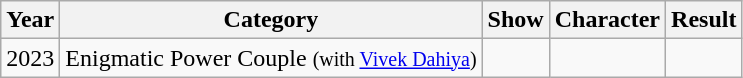<table class="wikitable sortable">
<tr>
<th>Year</th>
<th>Category</th>
<th>Show</th>
<th>Character</th>
<th>Result</th>
</tr>
<tr>
<td>2023</td>
<td>Enigmatic Power Couple <small>(with <a href='#'>Vivek Dahiya</a>)</small></td>
<td></td>
<td></td>
<td></td>
</tr>
</table>
